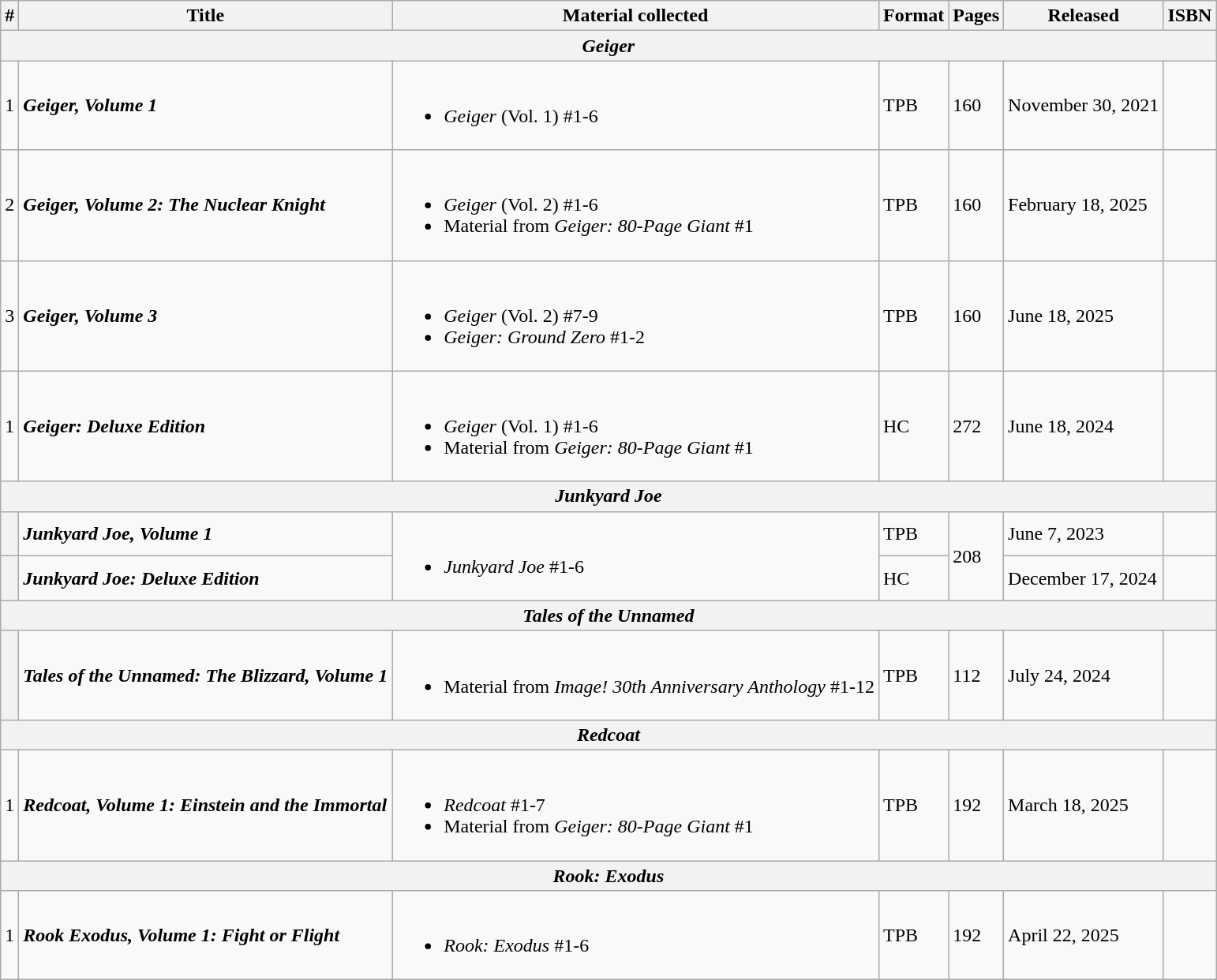<table class="wikitable">
<tr>
<th>#</th>
<th>Title</th>
<th>Material collected</th>
<th>Format</th>
<th>Pages</th>
<th>Released</th>
<th>ISBN</th>
</tr>
<tr>
<th colspan="7"><em>Geiger</em></th>
</tr>
<tr>
<td>1</td>
<td><strong><em>Geiger, Volume 1</em></strong></td>
<td><br><ul><li><em>Geiger</em> (Vol. 1) #1-6</li></ul></td>
<td>TPB</td>
<td>160</td>
<td>November 30, 2021</td>
<td></td>
</tr>
<tr>
<td>2</td>
<td><strong><em>Geiger, Volume 2: The Nuclear Knight</em></strong></td>
<td><br><ul><li><em>Geiger</em> (Vol. 2) #1-6</li><li>Material from <em>Geiger: 80-Page Giant</em> #1</li></ul></td>
<td>TPB</td>
<td>160</td>
<td>February 18, 2025</td>
<td></td>
</tr>
<tr>
<td>3</td>
<td><strong><em>Geiger, Volume 3</em></strong></td>
<td><br><ul><li><em>Geiger</em> (Vol. 2) #7-9</li><li><em>Geiger: Ground Zero</em> #1-2</li></ul></td>
<td>TPB</td>
<td>160</td>
<td>June 18, 2025</td>
<td></td>
</tr>
<tr>
<td>1</td>
<td><strong><em>Geiger: Deluxe Edition</em></strong></td>
<td><br><ul><li><em>Geiger</em> (Vol. 1) #1-6</li><li>Material from <em>Geiger: 80-Page Giant</em> #1</li></ul></td>
<td>HC</td>
<td>272</td>
<td>June 18, 2024</td>
<td></td>
</tr>
<tr>
<th colspan="7"><em>Junkyard Joe</em></th>
</tr>
<tr>
<th></th>
<td><strong><em>Junkyard Joe, Volume 1</em></strong></td>
<td rowspan="2"><br><ul><li><em>Junkyard Joe</em> #1-6</li></ul></td>
<td>TPB</td>
<td rowspan="2">208</td>
<td>June 7, 2023</td>
<td></td>
</tr>
<tr>
<th></th>
<td><strong><em>Junkyard Joe: Deluxe Edition</em></strong></td>
<td>HC</td>
<td>December 17, 2024</td>
<td></td>
</tr>
<tr>
<th colspan="7"><em>Tales of the Unnamed</em></th>
</tr>
<tr>
<th></th>
<td><strong><em>Tales of the Unnamed: The Blizzard, Volume 1</em></strong></td>
<td><br><ul><li>Material from <em>Image! 30th Anniversary Anthology</em> #1-12</li></ul></td>
<td>TPB</td>
<td>112</td>
<td>July 24, 2024</td>
<td></td>
</tr>
<tr>
<th colspan="7"><em>Redcoat</em></th>
</tr>
<tr>
<td>1</td>
<td><strong><em>Redcoat, Volume 1: Einstein and the Immortal</em></strong></td>
<td><br><ul><li><em>Redcoat</em> #1-7</li><li>Material from <em>Geiger: 80-Page Giant</em> #1</li></ul></td>
<td>TPB</td>
<td>192</td>
<td>March 18, 2025</td>
<td></td>
</tr>
<tr>
<th colspan="7"><em>Rook: Exodus</em></th>
</tr>
<tr>
<td>1</td>
<td><strong><em>Rook Exodus, Volume 1: Fight or Flight</em></strong></td>
<td><br><ul><li><em>Rook: Exodus</em> #1-6</li></ul></td>
<td>TPB</td>
<td>192</td>
<td>April 22, 2025</td>
<td></td>
</tr>
</table>
